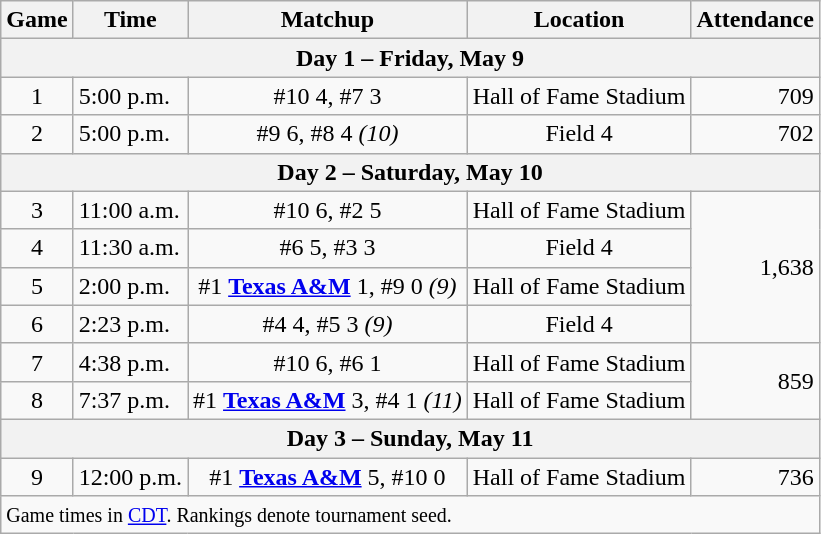<table class="wikitable">
<tr>
<th>Game</th>
<th>Time</th>
<th>Matchup</th>
<th>Location</th>
<th>Attendance</th>
</tr>
<tr>
<th colspan=5>Day 1 – Friday, May 9</th>
</tr>
<tr>
<td style="text-align:center;">1</td>
<td>5:00 p.m.</td>
<td style="text-align:center;">#10 <strong></strong> 4, #7  3</td>
<td style="text-align:center;">Hall of Fame Stadium</td>
<td style="text-align:right;">709</td>
</tr>
<tr>
<td style="text-align:center;">2</td>
<td>5:00 p.m.</td>
<td style="text-align:center;">#9 <strong></strong> 6, #8  4 <em>(10)</em></td>
<td style="text-align:center;">Field 4</td>
<td style="text-align:right;">702</td>
</tr>
<tr>
<th colspan=5>Day 2 – Saturday, May 10</th>
</tr>
<tr>
<td style="text-align:center;">3</td>
<td>11:00 a.m.</td>
<td style="text-align:center;">#10 <strong></strong> 6, #2  5</td>
<td style="text-align:center;">Hall of Fame Stadium</td>
<td rowspan=4 style="text-align:right;">1,638</td>
</tr>
<tr>
<td style="text-align:center;">4</td>
<td>11:30 a.m.</td>
<td style="text-align:center;">#6 <strong></strong> 5, #3  3</td>
<td style="text-align:center;">Field 4</td>
</tr>
<tr>
<td style="text-align:center;">5</td>
<td>2:00 p.m.</td>
<td style="text-align:center;">#1 <strong><a href='#'>Texas A&M</a></strong> 1, #9  0 <em>(9)</em></td>
<td style="text-align:center;">Hall of Fame Stadium</td>
</tr>
<tr>
<td style="text-align:center;">6</td>
<td>2:23 p.m.</td>
<td style="text-align:center;">#4 <strong></strong> 4, #5  3 <em>(9)</em></td>
<td style="text-align:center;">Field 4</td>
</tr>
<tr>
<td style="text-align:center;">7</td>
<td>4:38 p.m.</td>
<td style="text-align:center;">#10 <strong></strong> 6, #6  1</td>
<td style="text-align:center;">Hall of Fame Stadium</td>
<td rowspan=2 style="text-align:right;">859</td>
</tr>
<tr>
<td style="text-align:center;">8</td>
<td>7:37 p.m.</td>
<td style="text-align:center;">#1 <strong><a href='#'>Texas A&M</a></strong> 3, #4  1 <em>(11)</em></td>
<td style="text-align:center;">Hall of Fame Stadium</td>
</tr>
<tr>
<th colspan=5>Day 3 – Sunday, May 11</th>
</tr>
<tr>
<td style="text-align:center;">9</td>
<td>12:00 p.m.</td>
<td style="text-align:center;">#1 <strong><a href='#'>Texas A&M</a></strong> 5, #10  0</td>
<td style="text-align:center;">Hall of Fame Stadium</td>
<td style="text-align:right;">736</td>
</tr>
<tr>
<td colspan=5><small>Game times in <a href='#'>CDT</a>. Rankings denote tournament seed.</small></td>
</tr>
</table>
